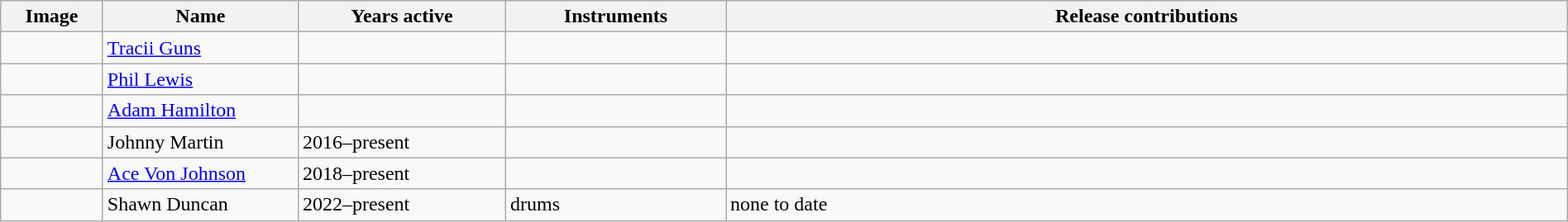<table class="wikitable" border="1" width=100%>
<tr>
<th width="75">Image</th>
<th width="150">Name</th>
<th width="160">Years active</th>
<th width="170">Instruments</th>
<th>Release contributions</th>
</tr>
<tr>
<td></td>
<td><a href='#'>Tracii Guns</a><br></td>
<td></td>
<td></td>
<td></td>
</tr>
<tr>
<td></td>
<td><a href='#'>Phil Lewis</a></td>
<td></td>
<td></td>
<td></td>
</tr>
<tr>
<td></td>
<td><a href='#'>Adam Hamilton</a></td>
<td></td>
<td></td>
<td></td>
</tr>
<tr>
<td></td>
<td>Johnny Martin</td>
<td>2016–present</td>
<td></td>
<td></td>
</tr>
<tr>
<td></td>
<td><a href='#'>Ace Von Johnson</a></td>
<td>2018–present</td>
<td></td>
<td></td>
</tr>
<tr>
<td></td>
<td>Shawn Duncan</td>
<td>2022–present </td>
<td>drums</td>
<td>none to date</td>
</tr>
</table>
